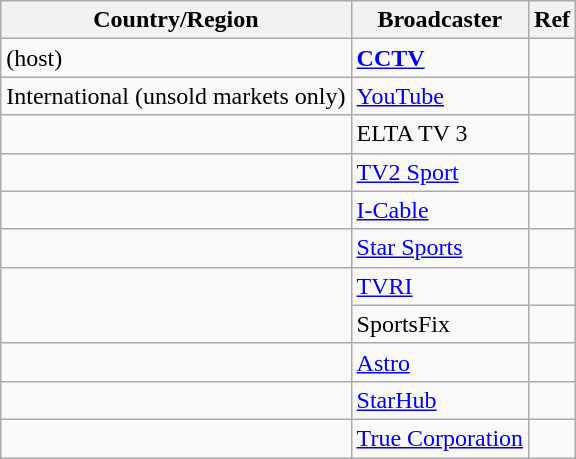<table class="wikitable">
<tr>
<th>Country/Region</th>
<th>Broadcaster</th>
<th>Ref</th>
</tr>
<tr>
<td><strong></strong> (host)</td>
<td><a href='#'><strong>CCTV</strong></a></td>
<td></td>
</tr>
<tr>
<td>International (unsold markets only)</td>
<td><a href='#'>YouTube</a></td>
<td></td>
</tr>
<tr>
<td></td>
<td>ELTA TV 3</td>
<td></td>
</tr>
<tr>
<td></td>
<td><a href='#'>TV2 Sport</a></td>
<td></td>
</tr>
<tr>
<td></td>
<td><a href='#'>I-Cable</a></td>
<td></td>
</tr>
<tr>
<td></td>
<td><a href='#'>Star Sports</a></td>
<td></td>
</tr>
<tr>
<td rowspan="2"></td>
<td><a href='#'>TVRI</a></td>
<td></td>
</tr>
<tr>
<td>SportsFix</td>
<td></td>
</tr>
<tr>
<td></td>
<td><a href='#'>Astro</a></td>
<td></td>
</tr>
<tr>
<td></td>
<td><a href='#'>StarHub</a></td>
<td></td>
</tr>
<tr>
<td></td>
<td><a href='#'>True Corporation</a></td>
<td></td>
</tr>
</table>
